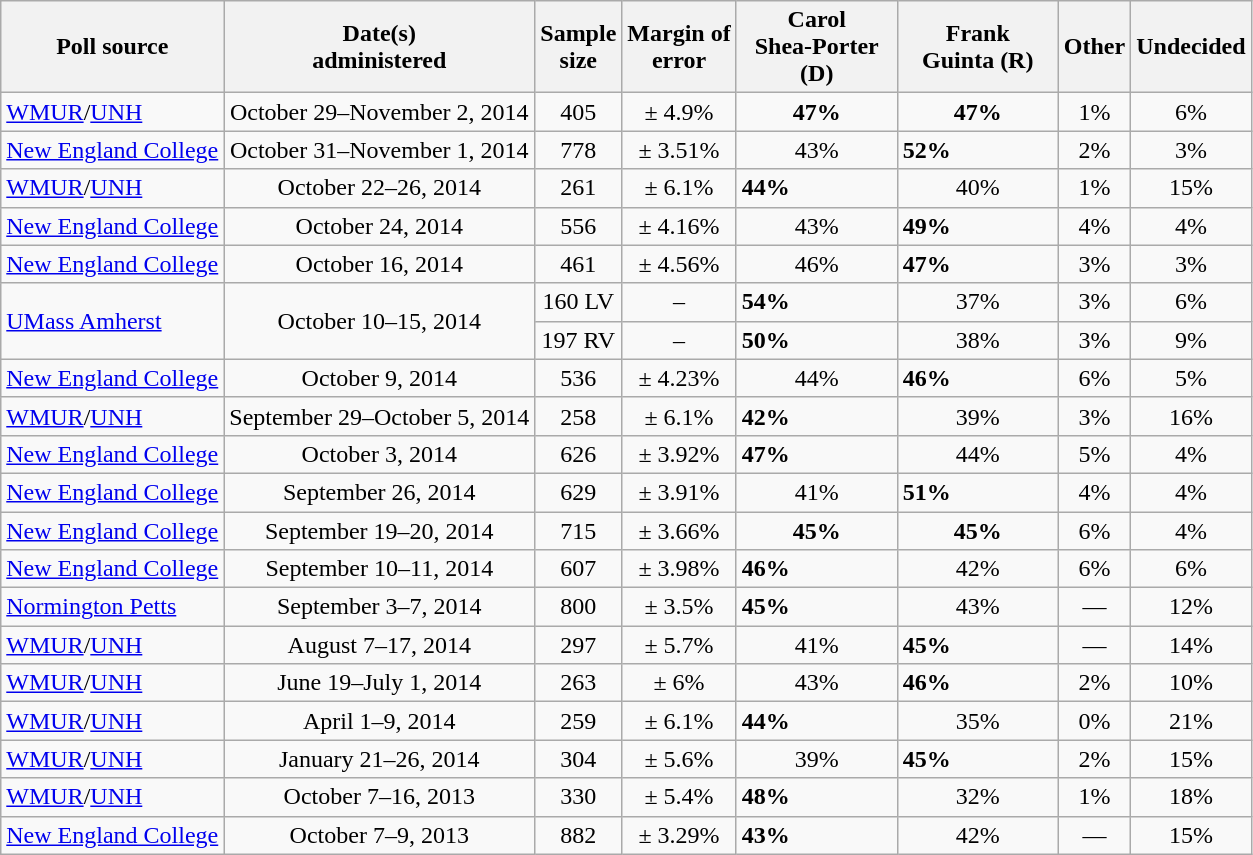<table class="wikitable">
<tr>
<th>Poll source</th>
<th>Date(s)<br>administered</th>
<th>Sample<br>size</th>
<th>Margin of<br>error</th>
<th style="width:100px;">Carol<br>Shea-Porter (D)</th>
<th style="width:100px;">Frank<br>Guinta (R)</th>
<th>Other</th>
<th>Undecided</th>
</tr>
<tr>
<td><a href='#'>WMUR</a>/<a href='#'>UNH</a></td>
<td align=center>October 29–November 2, 2014</td>
<td align=center>405</td>
<td align=center>± 4.9%</td>
<td align=center><strong>47%</strong></td>
<td align=center><strong>47%</strong></td>
<td align=center>1%</td>
<td align=center>6%</td>
</tr>
<tr>
<td><a href='#'>New England College</a></td>
<td align=center>October 31–November 1, 2014</td>
<td align=center>778</td>
<td align=center>± 3.51%</td>
<td align=center>43%</td>
<td><strong>52%</strong></td>
<td align=center>2%</td>
<td align=center>3%</td>
</tr>
<tr>
<td><a href='#'>WMUR</a>/<a href='#'>UNH</a></td>
<td align=center>October 22–26, 2014</td>
<td align=center>261</td>
<td align=center>± 6.1%</td>
<td><strong>44%</strong></td>
<td align=center>40%</td>
<td align=center>1%</td>
<td align=center>15%</td>
</tr>
<tr>
<td><a href='#'>New England College</a></td>
<td align=center>October 24, 2014</td>
<td align=center>556</td>
<td align=center>± 4.16%</td>
<td align=center>43%</td>
<td><strong>49%</strong></td>
<td align=center>4%</td>
<td align=center>4%</td>
</tr>
<tr>
<td><a href='#'>New England College</a></td>
<td align=center>October 16, 2014</td>
<td align=center>461</td>
<td align=center>± 4.56%</td>
<td align=center>46%</td>
<td><strong>47%</strong></td>
<td align=center>3%</td>
<td align=center>3%</td>
</tr>
<tr>
<td rowspan=2><a href='#'>UMass Amherst</a></td>
<td align=center rowspan=2>October 10–15, 2014</td>
<td align=center>160 LV</td>
<td align=center>–</td>
<td><strong>54%</strong></td>
<td align=center>37%</td>
<td align=center>3%</td>
<td align=center>6%</td>
</tr>
<tr>
<td align=center>197 RV</td>
<td align=center>–</td>
<td><strong>50%</strong></td>
<td align=center>38%</td>
<td align=center>3%</td>
<td align=center>9%</td>
</tr>
<tr>
<td><a href='#'>New England College</a></td>
<td align=center>October 9, 2014</td>
<td align=center>536</td>
<td align=center>± 4.23%</td>
<td align=center>44%</td>
<td><strong>46%</strong></td>
<td align=center>6%</td>
<td align=center>5%</td>
</tr>
<tr>
<td><a href='#'>WMUR</a>/<a href='#'>UNH</a></td>
<td align=center>September 29–October 5, 2014</td>
<td align=center>258</td>
<td align=center>± 6.1%</td>
<td><strong>42%</strong></td>
<td align=center>39%</td>
<td align=center>3%</td>
<td align=center>16%</td>
</tr>
<tr>
<td><a href='#'>New England College</a></td>
<td align=center>October 3, 2014</td>
<td align=center>626</td>
<td align=center>± 3.92%</td>
<td><strong>47%</strong></td>
<td align=center>44%</td>
<td align=center>5%</td>
<td align=center>4%</td>
</tr>
<tr>
<td><a href='#'>New England College</a></td>
<td align=center>September 26, 2014</td>
<td align=center>629</td>
<td align=center>± 3.91%</td>
<td align=center>41%</td>
<td><strong>51%</strong></td>
<td align=center>4%</td>
<td align=center>4%</td>
</tr>
<tr>
<td><a href='#'>New England College</a></td>
<td align=center>September 19–20, 2014</td>
<td align=center>715</td>
<td align=center>± 3.66%</td>
<td align=center><strong>45%</strong></td>
<td align=center><strong>45%</strong></td>
<td align=center>6%</td>
<td align=center>4%</td>
</tr>
<tr>
<td><a href='#'>New England College</a></td>
<td align=center>September 10–11, 2014</td>
<td align=center>607</td>
<td align=center>± 3.98%</td>
<td><strong>46%</strong></td>
<td align=center>42%</td>
<td align=center>6%</td>
<td align=center>6%</td>
</tr>
<tr>
<td><a href='#'>Normington Petts</a></td>
<td align=center>September 3–7, 2014</td>
<td align=center>800</td>
<td align=center>± 3.5%</td>
<td><strong>45%</strong></td>
<td align=center>43%</td>
<td align=center>—</td>
<td align=center>12%</td>
</tr>
<tr>
<td><a href='#'>WMUR</a>/<a href='#'>UNH</a></td>
<td align=center>August 7–17, 2014</td>
<td align=center>297</td>
<td align=center>± 5.7%</td>
<td align=center>41%</td>
<td><strong>45%</strong></td>
<td align=center>—</td>
<td align=center>14%</td>
</tr>
<tr>
<td><a href='#'>WMUR</a>/<a href='#'>UNH</a></td>
<td align=center>June 19–July 1, 2014</td>
<td align=center>263</td>
<td align=center>± 6%</td>
<td align=center>43%</td>
<td><strong>46%</strong></td>
<td align=center>2%</td>
<td align=center>10%</td>
</tr>
<tr>
<td><a href='#'>WMUR</a>/<a href='#'>UNH</a></td>
<td align=center>April 1–9, 2014</td>
<td align=center>259</td>
<td align=center>± 6.1%</td>
<td><strong>44%</strong></td>
<td align=center>35%</td>
<td align=center>0%</td>
<td align=center>21%</td>
</tr>
<tr>
<td><a href='#'>WMUR</a>/<a href='#'>UNH</a></td>
<td align=center>January 21–26, 2014</td>
<td align=center>304</td>
<td align=center>± 5.6%</td>
<td align=center>39%</td>
<td><strong>45%</strong></td>
<td align=center>2%</td>
<td align=center>15%</td>
</tr>
<tr>
<td><a href='#'>WMUR</a>/<a href='#'>UNH</a></td>
<td align=center>October 7–16, 2013</td>
<td align=center>330</td>
<td align=center>± 5.4%</td>
<td><strong>48%</strong></td>
<td align=center>32%</td>
<td align=center>1%</td>
<td align=center>18%</td>
</tr>
<tr>
<td><a href='#'>New England College</a></td>
<td align=center>October 7–9, 2013</td>
<td align=center>882</td>
<td align=center>± 3.29%</td>
<td><strong>43%</strong></td>
<td align=center>42%</td>
<td align=center>—</td>
<td align=center>15%</td>
</tr>
</table>
